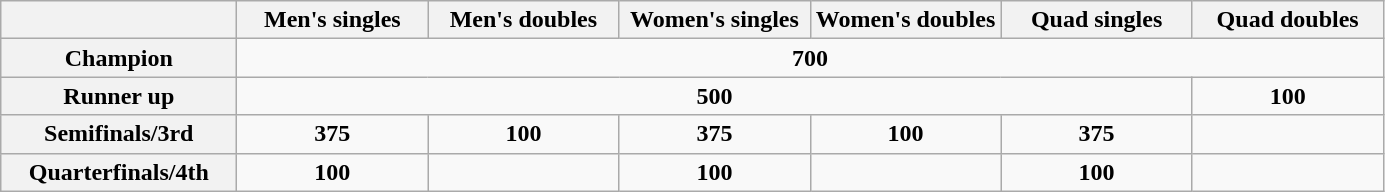<table class="wikitable" style=text-align:center;font-weight:bold>
<tr>
<th width=150></th>
<th width=120>Men's singles</th>
<th width=120>Men's doubles</th>
<th width=120>Women's singles</th>
<th width=120>Women's doubles</th>
<th width=120>Quad singles</th>
<th width=120>Quad doubles</th>
</tr>
<tr>
<th>Champion</th>
<td colspan=6>700</td>
</tr>
<tr>
<th>Runner up</th>
<td colspan=5>500</td>
<td>100</td>
</tr>
<tr>
<th>Semifinals/3rd</th>
<td>375</td>
<td>100</td>
<td>375</td>
<td>100</td>
<td>375</td>
<td></td>
</tr>
<tr>
<th>Quarterfinals/4th</th>
<td>100</td>
<td></td>
<td>100</td>
<td></td>
<td>100</td>
<td></td>
</tr>
</table>
